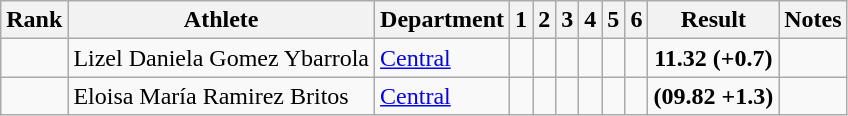<table class="sortable wikitable" style="text-align:center">
<tr>
<th>Rank</th>
<th>Athlete</th>
<th>Department</th>
<th>1</th>
<th>2</th>
<th>3</th>
<th>4</th>
<th>5</th>
<th>6</th>
<th>Result</th>
<th>Notes</th>
</tr>
<tr>
<td></td>
<td align="left">Lizel Daniela Gomez Ybarrola</td>
<td align="left"><a href='#'>Central</a></td>
<td></td>
<td></td>
<td></td>
<td></td>
<td></td>
<td></td>
<td><strong>11.32 (+0.7)</strong></td>
<td></td>
</tr>
<tr>
<td></td>
<td align="left">Eloisa María Ramirez Britos</td>
<td align="left"><a href='#'>Central</a></td>
<td></td>
<td></td>
<td></td>
<td></td>
<td></td>
<td></td>
<td><strong>(09.82 +1.3)</strong></td>
<td></td>
</tr>
</table>
